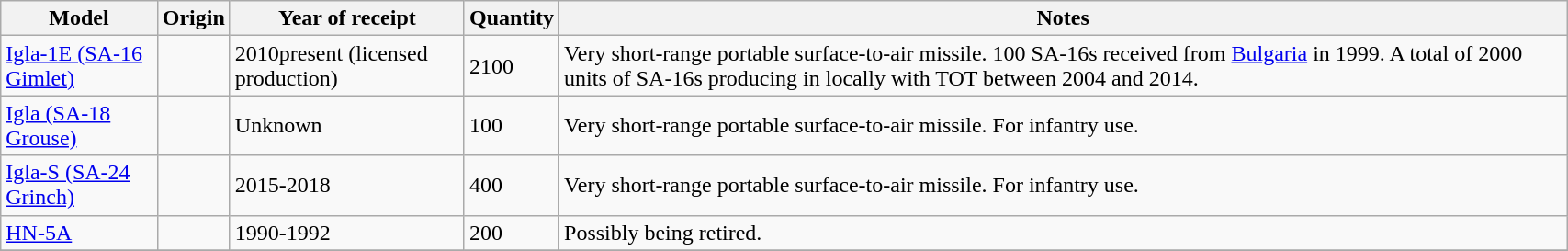<table class="wikitable" style="width:90%;">
<tr>
<th width="10%">Model</th>
<th>Origin</th>
<th>Year of receipt</th>
<th>Quantity</th>
<th>Notes</th>
</tr>
<tr>
<td><a href='#'>Igla-1E (SA-16 Gimlet)</a></td>
<td><br> </td>
<td>2010present (licensed production)</td>
<td>2100</td>
<td>Very short-range portable surface-to-air missile. 100 SA-16s received from <a href='#'>Bulgaria</a> in 1999. A total of 2000 units of SA-16s producing in locally with TOT between 2004 and 2014.</td>
</tr>
<tr>
<td><a href='#'>Igla (SA-18 Grouse)</a></td>
<td></td>
<td>Unknown</td>
<td>100</td>
<td>Very short-range portable surface-to-air missile. For infantry use.</td>
</tr>
<tr>
<td><a href='#'>Igla-S (SA-24 Grinch)</a></td>
<td></td>
<td>2015-2018</td>
<td>400</td>
<td>Very short-range portable surface-to-air missile. For infantry use.</td>
</tr>
<tr>
<td><a href='#'>HN-5A</a></td>
<td></td>
<td>1990-1992</td>
<td>200</td>
<td>Possibly being retired.</td>
</tr>
<tr>
</tr>
</table>
